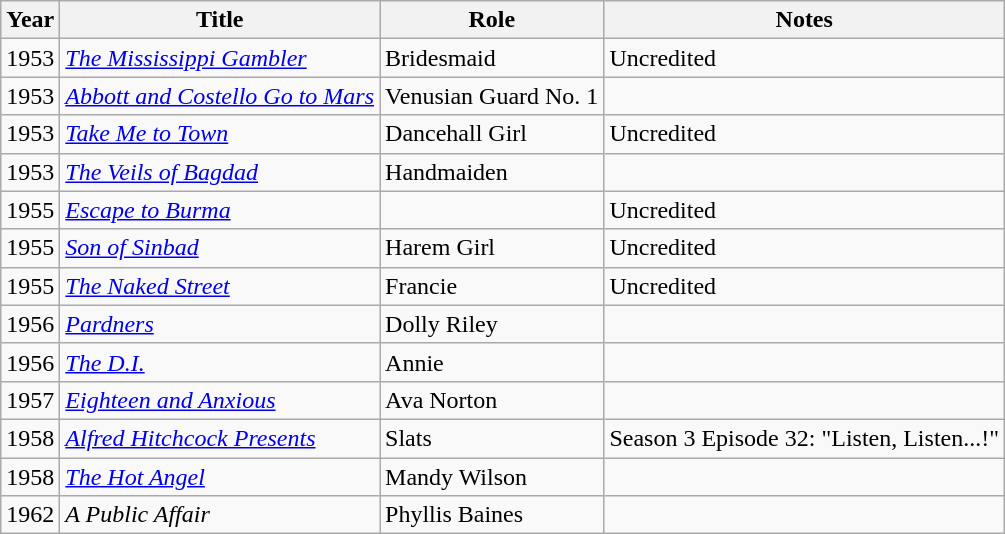<table class="wikitable">
<tr>
<th>Year</th>
<th>Title</th>
<th>Role</th>
<th>Notes</th>
</tr>
<tr>
<td>1953</td>
<td><em><a href='#'>The Mississippi Gambler</a></em></td>
<td>Bridesmaid</td>
<td>Uncredited</td>
</tr>
<tr>
<td>1953</td>
<td><em><a href='#'>Abbott and Costello Go to Mars</a></em></td>
<td>Venusian Guard No. 1</td>
<td></td>
</tr>
<tr>
<td>1953</td>
<td><em><a href='#'>Take Me to Town</a></em></td>
<td>Dancehall Girl</td>
<td>Uncredited</td>
</tr>
<tr>
<td>1953</td>
<td><em><a href='#'>The Veils of Bagdad</a></em></td>
<td>Handmaiden</td>
<td></td>
</tr>
<tr>
<td>1955</td>
<td><em><a href='#'>Escape to Burma</a></em></td>
<td></td>
<td>Uncredited</td>
</tr>
<tr>
<td>1955</td>
<td><em><a href='#'>Son of Sinbad</a></em></td>
<td>Harem Girl</td>
<td>Uncredited</td>
</tr>
<tr>
<td>1955</td>
<td><em><a href='#'>The Naked Street</a></em></td>
<td>Francie</td>
<td>Uncredited</td>
</tr>
<tr>
<td>1956</td>
<td><em><a href='#'>Pardners</a></em></td>
<td>Dolly Riley</td>
<td></td>
</tr>
<tr>
<td>1956</td>
<td><em><a href='#'>The D.I.</a></em></td>
<td>Annie</td>
<td></td>
</tr>
<tr>
<td>1957</td>
<td><em><a href='#'>Eighteen and Anxious</a></em></td>
<td>Ava Norton</td>
<td></td>
</tr>
<tr>
<td>1958</td>
<td><em><a href='#'>Alfred Hitchcock Presents</a></em></td>
<td>Slats</td>
<td>Season 3 Episode 32: "Listen, Listen...!"</td>
</tr>
<tr>
<td>1958</td>
<td><em><a href='#'>The Hot Angel</a></em></td>
<td>Mandy Wilson</td>
<td></td>
</tr>
<tr>
<td>1962</td>
<td><em>A Public Affair</em></td>
<td>Phyllis Baines</td>
<td></td>
</tr>
</table>
